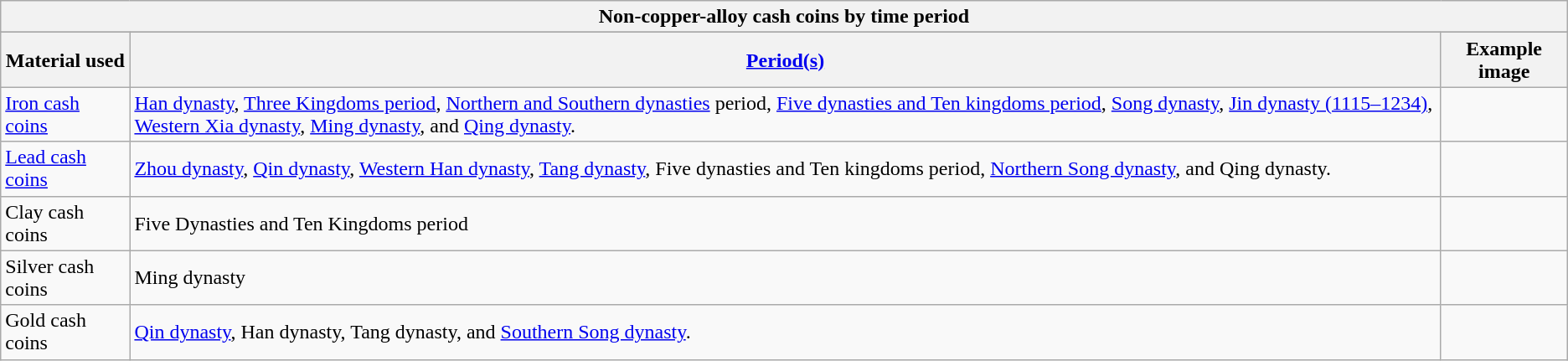<table class="wikitable" style="font-size: 100%">
<tr>
<th colspan=3>Non-copper-alloy cash coins by time period</th>
</tr>
<tr>
</tr>
<tr>
<th>Material used</th>
<th><a href='#'>Period(s)</a></th>
<th>Example image</th>
</tr>
<tr>
<td><a href='#'>Iron cash coins</a></td>
<td><a href='#'>Han dynasty</a>, <a href='#'>Three Kingdoms period</a>, <a href='#'>Northern and Southern dynasties</a> period, <a href='#'>Five dynasties and Ten kingdoms period</a>, <a href='#'>Song dynasty</a>, <a href='#'>Jin dynasty (1115–1234)</a>, <a href='#'>Western Xia dynasty</a>, <a href='#'>Ming dynasty</a>, and <a href='#'>Qing dynasty</a>.</td>
<td></td>
</tr>
<tr>
<td><a href='#'>Lead cash coins</a></td>
<td><a href='#'>Zhou dynasty</a>, <a href='#'>Qin dynasty</a>, <a href='#'>Western Han dynasty</a>, <a href='#'>Tang dynasty</a>, Five dynasties and Ten kingdoms period, <a href='#'>Northern Song dynasty</a>, and Qing dynasty.</td>
<td></td>
</tr>
<tr>
<td>Clay cash coins</td>
<td>Five Dynasties and Ten Kingdoms period</td>
<td></td>
</tr>
<tr>
<td>Silver cash coins</td>
<td>Ming dynasty</td>
<td></td>
</tr>
<tr>
<td>Gold cash coins</td>
<td><a href='#'>Qin dynasty</a>, Han dynasty, Tang dynasty, and <a href='#'>Southern Song dynasty</a>.</td>
<td></td>
</tr>
</table>
